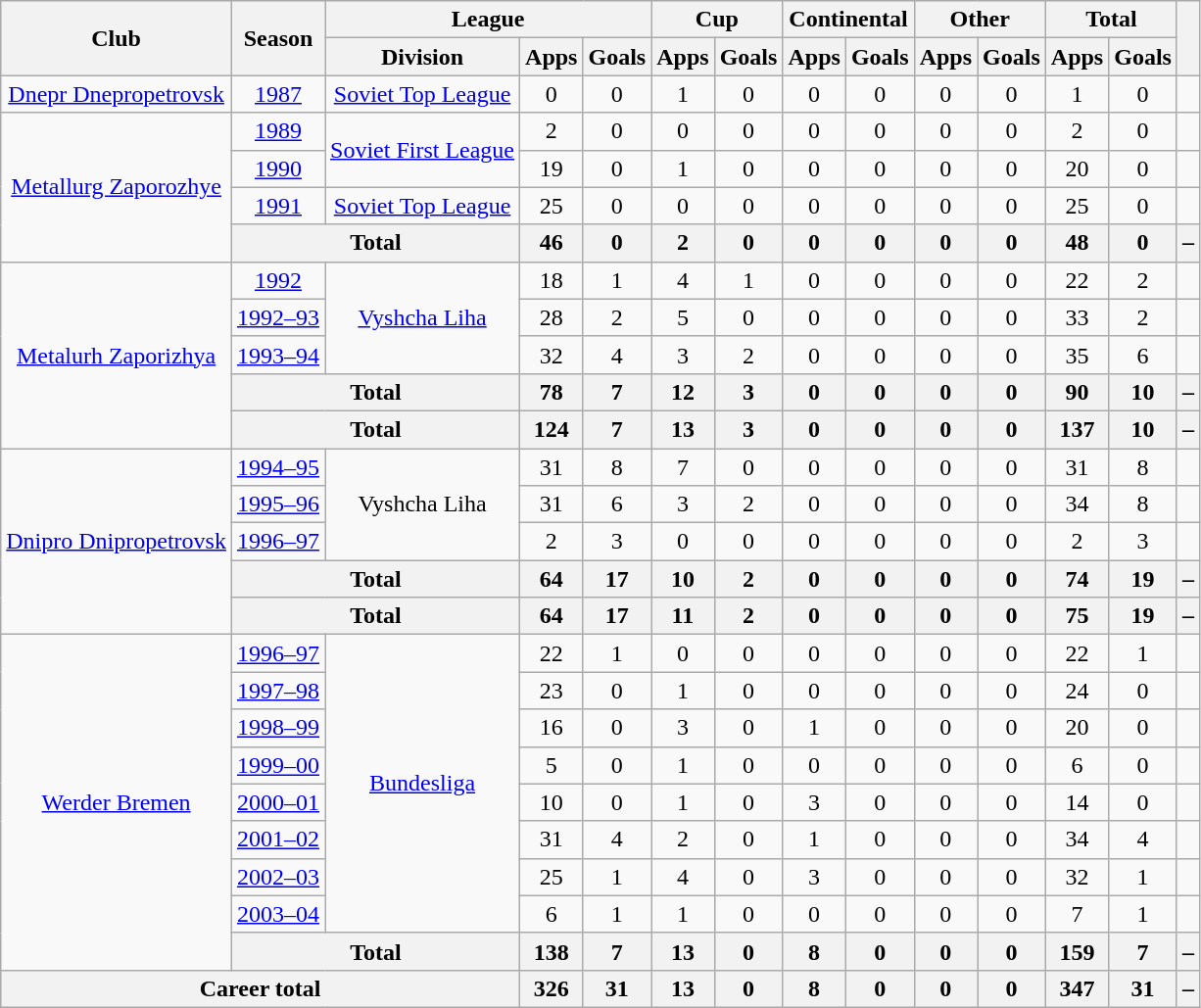<table class="wikitable" style="text-align: center">
<tr>
<th rowspan="2">Club</th>
<th rowspan="2">Season</th>
<th colspan="3">League</th>
<th colspan="2">Cup</th>
<th colspan="2">Continental</th>
<th colspan="2">Other</th>
<th colspan="2">Total</th>
<th rowspan="2"></th>
</tr>
<tr>
<th>Division</th>
<th>Apps</th>
<th>Goals</th>
<th>Apps</th>
<th>Goals</th>
<th>Apps</th>
<th>Goals</th>
<th>Apps</th>
<th>Goals</th>
<th>Apps</th>
<th>Goals</th>
</tr>
<tr>
<td rowspan="1"><a href='#'>Dnepr Dnepropetrovsk</a></td>
<td><a href='#'>1987</a></td>
<td rowspan="1"><a href='#'>Soviet Top League</a></td>
<td>0</td>
<td>0</td>
<td>1</td>
<td>0</td>
<td>0</td>
<td>0</td>
<td>0</td>
<td>0</td>
<td>1</td>
<td>0</td>
<td></td>
</tr>
<tr>
<td rowspan="4"><a href='#'>Metallurg Zaporozhye</a></td>
<td><a href='#'>1989</a></td>
<td rowspan="2"><a href='#'>Soviet First League</a></td>
<td>2</td>
<td>0</td>
<td>0</td>
<td>0</td>
<td>0</td>
<td>0</td>
<td>0</td>
<td>0</td>
<td>2</td>
<td>0</td>
<td></td>
</tr>
<tr>
<td><a href='#'>1990</a></td>
<td>19</td>
<td>0</td>
<td>1</td>
<td>0</td>
<td>0</td>
<td>0</td>
<td>0</td>
<td>0</td>
<td>20</td>
<td>0</td>
<td></td>
</tr>
<tr>
<td><a href='#'>1991</a></td>
<td><a href='#'>Soviet Top League</a></td>
<td>25</td>
<td>0</td>
<td>0</td>
<td>0</td>
<td>0</td>
<td>0</td>
<td>0</td>
<td>0</td>
<td>25</td>
<td>0</td>
<td></td>
</tr>
<tr>
<th colspan="2">Total </th>
<th>46</th>
<th>0</th>
<th>2</th>
<th>0</th>
<th>0</th>
<th>0</th>
<th>0</th>
<th>0</th>
<th>48</th>
<th>0</th>
<th>–</th>
</tr>
<tr>
<td rowspan="5"><a href='#'>Metalurh Zaporizhya</a></td>
<td><a href='#'>1992</a></td>
<td rowspan="3"><a href='#'>Vyshcha Liha</a></td>
<td>18</td>
<td>1</td>
<td>4</td>
<td>1</td>
<td>0</td>
<td>0</td>
<td>0</td>
<td>0</td>
<td>22</td>
<td>2</td>
<td></td>
</tr>
<tr>
<td><a href='#'>1992–93</a></td>
<td>28</td>
<td>2</td>
<td>5</td>
<td>0</td>
<td>0</td>
<td>0</td>
<td>0</td>
<td>0</td>
<td>33</td>
<td>2</td>
<td></td>
</tr>
<tr>
<td><a href='#'>1993–94</a></td>
<td>32</td>
<td>4</td>
<td>3</td>
<td>2</td>
<td>0</td>
<td>0</td>
<td>0</td>
<td>0</td>
<td>35</td>
<td>6</td>
<td></td>
</tr>
<tr>
<th colspan="2">Total </th>
<th>78</th>
<th>7</th>
<th>12</th>
<th>3</th>
<th>0</th>
<th>0</th>
<th>0</th>
<th>0</th>
<th>90</th>
<th>10</th>
<th>–</th>
</tr>
<tr>
<th colspan="2">Total </th>
<th>124</th>
<th>7</th>
<th>13</th>
<th>3</th>
<th>0</th>
<th>0</th>
<th>0</th>
<th>0</th>
<th>137</th>
<th>10</th>
<th>–</th>
</tr>
<tr>
<td rowspan="5"><a href='#'>Dnipro Dnipropetrovsk</a></td>
<td><a href='#'>1994–95</a></td>
<td rowspan="3">Vyshcha Liha</td>
<td>31</td>
<td>8</td>
<td>7</td>
<td>0</td>
<td>0</td>
<td>0</td>
<td>0</td>
<td>0</td>
<td>31</td>
<td>8</td>
<td></td>
</tr>
<tr>
<td><a href='#'>1995–96</a></td>
<td>31</td>
<td>6</td>
<td>3</td>
<td>2</td>
<td>0</td>
<td>0</td>
<td>0</td>
<td>0</td>
<td>34</td>
<td>8</td>
<td></td>
</tr>
<tr>
<td><a href='#'>1996–97</a></td>
<td>2</td>
<td>3</td>
<td>0</td>
<td>0</td>
<td>0</td>
<td>0</td>
<td>0</td>
<td>0</td>
<td>2</td>
<td>3</td>
<td></td>
</tr>
<tr>
<th colspan="2">Total</th>
<th>64</th>
<th>17</th>
<th>10</th>
<th>2</th>
<th>0</th>
<th>0</th>
<th>0</th>
<th>0</th>
<th>74</th>
<th>19</th>
<th>–</th>
</tr>
<tr>
<th colspan="2">Total </th>
<th>64</th>
<th>17</th>
<th>11</th>
<th>2</th>
<th>0</th>
<th>0</th>
<th>0</th>
<th>0</th>
<th>75</th>
<th>19</th>
<th>–</th>
</tr>
<tr>
<td rowspan="9"><a href='#'>Werder Bremen</a></td>
<td><a href='#'>1996–97</a></td>
<td rowspan="8"><a href='#'>Bundesliga</a></td>
<td>22</td>
<td>1</td>
<td>0</td>
<td>0</td>
<td>0</td>
<td>0</td>
<td>0</td>
<td>0</td>
<td>22</td>
<td>1</td>
<td></td>
</tr>
<tr>
<td><a href='#'>1997–98</a></td>
<td>23</td>
<td>0</td>
<td>1</td>
<td>0</td>
<td>0</td>
<td>0</td>
<td>0</td>
<td>0</td>
<td>24</td>
<td>0</td>
<td></td>
</tr>
<tr>
<td><a href='#'>1998–99</a></td>
<td>16</td>
<td>0</td>
<td>3</td>
<td>0</td>
<td>1</td>
<td>0</td>
<td>0</td>
<td>0</td>
<td>20</td>
<td>0</td>
<td></td>
</tr>
<tr>
<td><a href='#'>1999–00</a></td>
<td>5</td>
<td>0</td>
<td>1</td>
<td>0</td>
<td>0</td>
<td>0</td>
<td>0</td>
<td>0</td>
<td>6</td>
<td>0</td>
<td></td>
</tr>
<tr>
<td><a href='#'>2000–01</a></td>
<td>10</td>
<td>0</td>
<td>1</td>
<td>0</td>
<td>3</td>
<td>0</td>
<td>0</td>
<td>0</td>
<td>14</td>
<td>0</td>
<td></td>
</tr>
<tr>
<td><a href='#'>2001–02</a></td>
<td>31</td>
<td>4</td>
<td>2</td>
<td>0</td>
<td>1</td>
<td>0</td>
<td>0</td>
<td>0</td>
<td>34</td>
<td>4</td>
<td></td>
</tr>
<tr>
<td><a href='#'>2002–03</a></td>
<td>25</td>
<td>1</td>
<td>4</td>
<td>0</td>
<td>3</td>
<td>0</td>
<td>0</td>
<td>0</td>
<td>32</td>
<td>1</td>
<td></td>
</tr>
<tr>
<td><a href='#'>2003–04</a></td>
<td>6</td>
<td>1</td>
<td>1</td>
<td>0</td>
<td>0</td>
<td>0</td>
<td>0</td>
<td>0</td>
<td>7</td>
<td>1</td>
<td></td>
</tr>
<tr>
<th colspan="2">Total</th>
<th>138</th>
<th>7</th>
<th>13</th>
<th>0</th>
<th>8</th>
<th>0</th>
<th>0</th>
<th>0</th>
<th>159</th>
<th>7</th>
<th>–</th>
</tr>
<tr>
<th colspan="3">Career total</th>
<th>326</th>
<th>31</th>
<th>13</th>
<th>0</th>
<th>8</th>
<th>0</th>
<th>0</th>
<th>0</th>
<th>347</th>
<th>31</th>
<th>–</th>
</tr>
</table>
